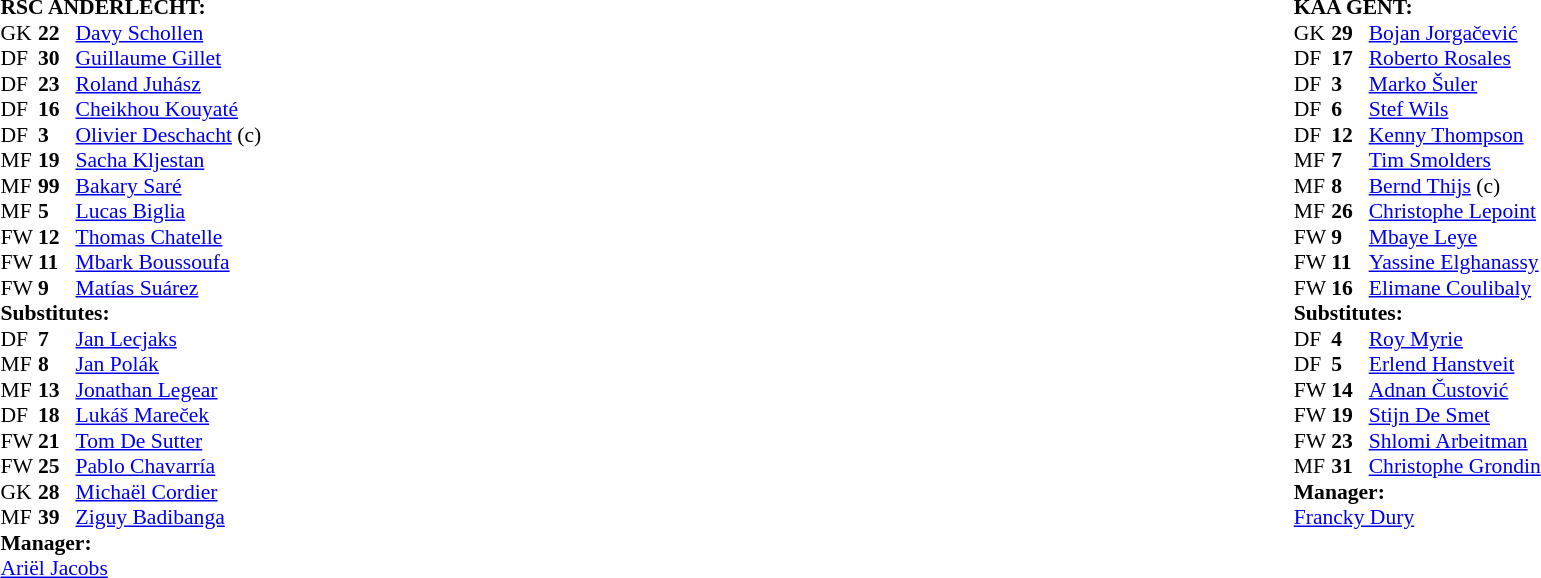<table width="100%">
<tr>
<td valign="top" width="50%"><br><table style="font-size:90%" cellspacing="0" cellpadding="0">
<tr>
<td colspan=4><strong>RSC ANDERLECHT:</strong></td>
</tr>
<tr>
<th width=25></th>
<th width=25></th>
</tr>
<tr>
<td>GK</td>
<td><strong>22</strong></td>
<td> <a href='#'>Davy Schollen</a></td>
</tr>
<tr>
<td>DF</td>
<td><strong>30</strong></td>
<td> <a href='#'>Guillaume Gillet</a></td>
</tr>
<tr>
<td>DF</td>
<td><strong>23</strong></td>
<td> <a href='#'>Roland Juhász</a></td>
</tr>
<tr>
<td>DF</td>
<td><strong>16</strong></td>
<td> <a href='#'>Cheikhou Kouyaté</a></td>
</tr>
<tr>
<td>DF</td>
<td><strong>3</strong></td>
<td> <a href='#'>Olivier Deschacht</a> (c)</td>
</tr>
<tr>
<td>MF</td>
<td><strong>19</strong></td>
<td> <a href='#'>Sacha Kljestan</a></td>
<td></td>
<td></td>
</tr>
<tr>
<td>MF</td>
<td><strong>99</strong></td>
<td> <a href='#'>Bakary Saré</a></td>
</tr>
<tr>
<td>MF</td>
<td><strong>5</strong></td>
<td> <a href='#'>Lucas Biglia</a></td>
</tr>
<tr>
<td>FW</td>
<td><strong>12</strong></td>
<td> <a href='#'>Thomas Chatelle</a></td>
<td></td>
<td></td>
</tr>
<tr>
<td>FW</td>
<td><strong>11</strong></td>
<td> <a href='#'>Mbark Boussoufa</a></td>
</tr>
<tr>
<td>FW</td>
<td><strong>9</strong></td>
<td> <a href='#'>Matías Suárez</a></td>
<td></td>
<td></td>
</tr>
<tr>
<td colspan=3><strong>Substitutes:</strong></td>
</tr>
<tr>
<td>DF</td>
<td><strong>7</strong></td>
<td> <a href='#'>Jan Lecjaks</a></td>
</tr>
<tr>
<td>MF</td>
<td><strong>8</strong></td>
<td> <a href='#'>Jan Polák</a></td>
<td></td>
<td></td>
</tr>
<tr>
<td>MF</td>
<td><strong>13</strong></td>
<td> <a href='#'>Jonathan Legear</a></td>
<td></td>
<td></td>
</tr>
<tr>
<td>DF</td>
<td><strong>18</strong></td>
<td> <a href='#'>Lukáš Mareček</a></td>
</tr>
<tr>
<td>FW</td>
<td><strong>21</strong></td>
<td> <a href='#'>Tom De Sutter</a></td>
<td></td>
<td></td>
</tr>
<tr>
<td>FW</td>
<td><strong>25</strong></td>
<td> <a href='#'>Pablo Chavarría</a></td>
</tr>
<tr>
<td>GK</td>
<td><strong>28</strong></td>
<td> <a href='#'>Michaël Cordier</a></td>
</tr>
<tr>
<td>MF</td>
<td><strong>39</strong></td>
<td> <a href='#'>Ziguy Badibanga</a></td>
</tr>
<tr>
<td colspan=3><strong>Manager:</strong></td>
</tr>
<tr>
<td colspan=4> <a href='#'>Ariël Jacobs</a></td>
</tr>
</table>
</td>
<td valign="top" width="50%"><br><table style="font-size: 90%" cellspacing="0" cellpadding="0" align=center>
<tr>
<td colspan="4"><strong>KAA GENT:</strong></td>
</tr>
<tr>
<th width=25></th>
<th width=25></th>
</tr>
<tr>
<td>GK</td>
<td><strong>29</strong></td>
<td> <a href='#'>Bojan Jorgačević</a></td>
</tr>
<tr>
<td>DF</td>
<td><strong>17</strong></td>
<td> <a href='#'>Roberto Rosales</a></td>
</tr>
<tr>
<td>DF</td>
<td><strong>3</strong></td>
<td> <a href='#'>Marko Šuler</a></td>
</tr>
<tr>
<td>DF</td>
<td><strong>6</strong></td>
<td> <a href='#'>Stef Wils</a></td>
<td></td>
<td></td>
</tr>
<tr>
<td>DF</td>
<td><strong>12</strong></td>
<td> <a href='#'>Kenny Thompson</a></td>
<td></td>
</tr>
<tr>
<td>MF</td>
<td><strong>7</strong></td>
<td> <a href='#'>Tim Smolders</a></td>
<td></td>
<td></td>
</tr>
<tr>
<td>MF</td>
<td><strong>8</strong></td>
<td> <a href='#'>Bernd Thijs</a> (c)</td>
</tr>
<tr>
<td>MF</td>
<td><strong>26</strong></td>
<td> <a href='#'>Christophe Lepoint</a></td>
</tr>
<tr>
<td>FW</td>
<td><strong>9</strong></td>
<td> <a href='#'>Mbaye Leye</a></td>
</tr>
<tr>
<td>FW</td>
<td><strong>11</strong></td>
<td> <a href='#'>Yassine Elghanassy</a></td>
</tr>
<tr>
<td>FW</td>
<td><strong>16</strong></td>
<td> <a href='#'>Elimane Coulibaly</a></td>
<td></td>
<td></td>
</tr>
<tr>
<td colspan=3><strong>Substitutes:</strong></td>
</tr>
<tr>
<td>DF</td>
<td><strong>4</strong></td>
<td> <a href='#'>Roy Myrie</a></td>
</tr>
<tr>
<td>DF</td>
<td><strong>5</strong></td>
<td> <a href='#'>Erlend Hanstveit</a></td>
<td></td>
<td></td>
</tr>
<tr>
<td>FW</td>
<td><strong>14</strong></td>
<td> <a href='#'>Adnan Čustović</a></td>
</tr>
<tr>
<td>FW</td>
<td><strong>19</strong></td>
<td> <a href='#'>Stijn De Smet</a></td>
<td></td>
<td></td>
</tr>
<tr>
<td>FW</td>
<td><strong>23</strong></td>
<td> <a href='#'>Shlomi Arbeitman</a></td>
<td></td>
<td></td>
</tr>
<tr>
<td>MF</td>
<td><strong>31</strong></td>
<td> <a href='#'>Christophe Grondin</a></td>
</tr>
<tr>
<td colspan=3><strong>Manager:</strong></td>
</tr>
<tr>
<td colspan=4> <a href='#'>Francky Dury</a></td>
</tr>
</table>
</td>
</tr>
</table>
